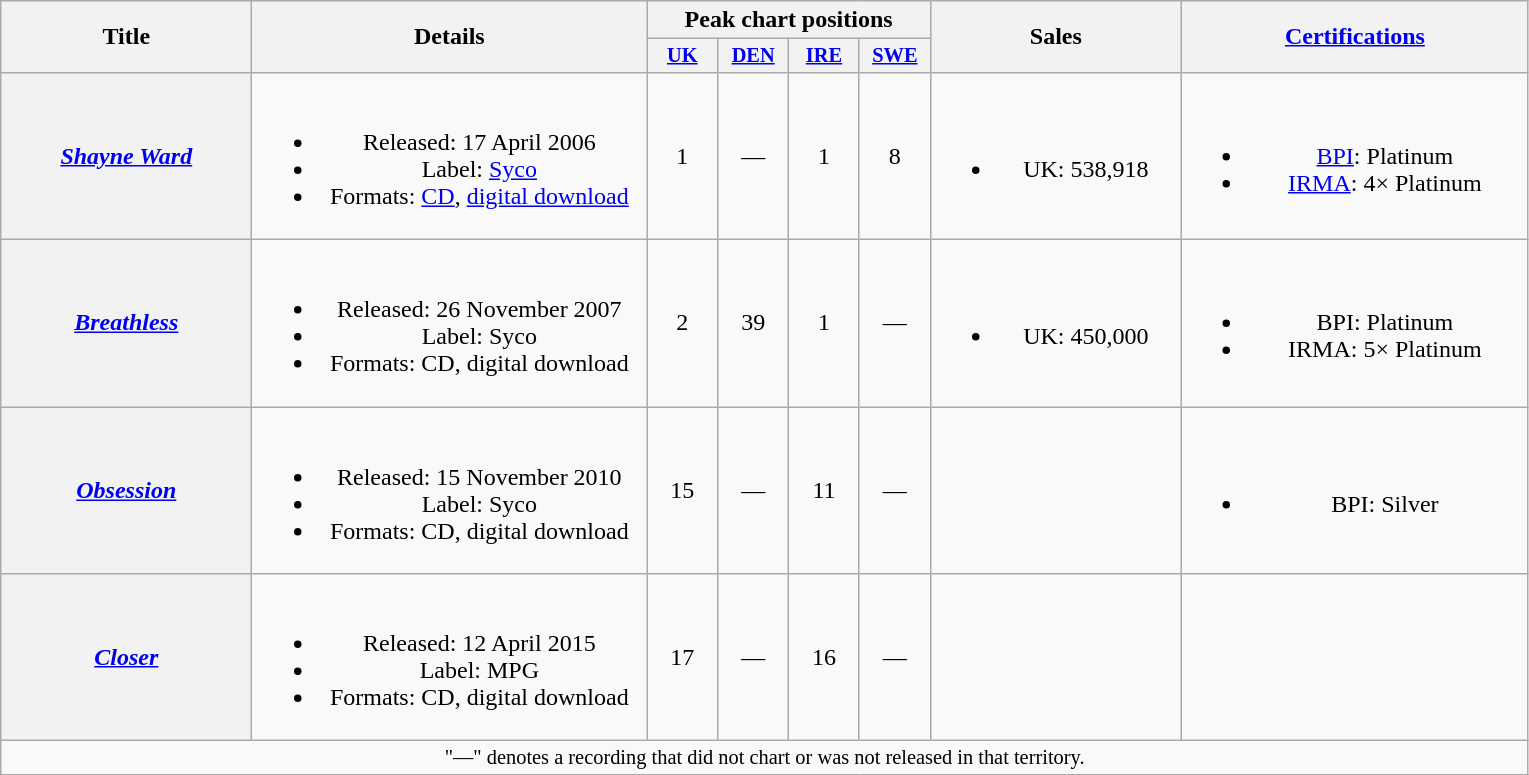<table class="wikitable plainrowheaders" style="text-align:center;">
<tr>
<th scope="col" rowspan="2" style="width:10em;">Title</th>
<th scope="col" rowspan="2" style="width:16em;">Details</th>
<th scope="col" colspan="4">Peak chart positions</th>
<th scope="col" rowspan="2" style="width:10em;">Sales</th>
<th scope="col" rowspan="2" style="width:14em;"><a href='#'>Certifications</a></th>
</tr>
<tr>
<th scope="col" style="width:3em;font-size:85%;"><a href='#'>UK</a><br></th>
<th scope="col" style="width:3em;font-size:85%;"><a href='#'>DEN</a><br></th>
<th scope="col" style="width:3em;font-size:85%;"><a href='#'>IRE</a><br></th>
<th scope="col" style="width:3em;font-size:85%;"><a href='#'>SWE</a><br></th>
</tr>
<tr>
<th scope="row"><em><a href='#'>Shayne Ward</a></em></th>
<td><br><ul><li>Released: 17 April 2006</li><li>Label: <a href='#'>Syco</a></li><li>Formats: <a href='#'>CD</a>, <a href='#'>digital download</a></li></ul></td>
<td>1</td>
<td>—</td>
<td>1</td>
<td>8</td>
<td><br><ul><li>UK: 538,918</li></ul></td>
<td><br><ul><li><a href='#'>BPI</a>: Platinum</li><li><a href='#'>IRMA</a>: 4× Platinum</li></ul></td>
</tr>
<tr>
<th scope="row"><em><a href='#'>Breathless</a></em></th>
<td><br><ul><li>Released: 26 November 2007</li><li>Label: Syco</li><li>Formats: CD, digital download</li></ul></td>
<td>2</td>
<td>39</td>
<td>1</td>
<td>—</td>
<td><br><ul><li>UK: 450,000</li></ul></td>
<td><br><ul><li>BPI: Platinum</li><li>IRMA: 5× Platinum</li></ul></td>
</tr>
<tr>
<th scope="row"><em><a href='#'>Obsession</a></em></th>
<td><br><ul><li>Released: 15 November 2010</li><li>Label: Syco</li><li>Formats: CD, digital download</li></ul></td>
<td>15</td>
<td>—</td>
<td>11</td>
<td>—</td>
<td></td>
<td><br><ul><li>BPI: Silver</li></ul></td>
</tr>
<tr>
<th scope="row"><em><a href='#'>Closer</a></em></th>
<td><br><ul><li>Released: 12 April 2015</li><li>Label: MPG</li><li>Formats: CD, digital download</li></ul></td>
<td>17</td>
<td>—</td>
<td>16</td>
<td>—</td>
<td></td>
<td></td>
</tr>
<tr>
<td colspan="20" style="font-size:85%">"—" denotes a recording that did not chart or was not released in that territory.</td>
</tr>
</table>
